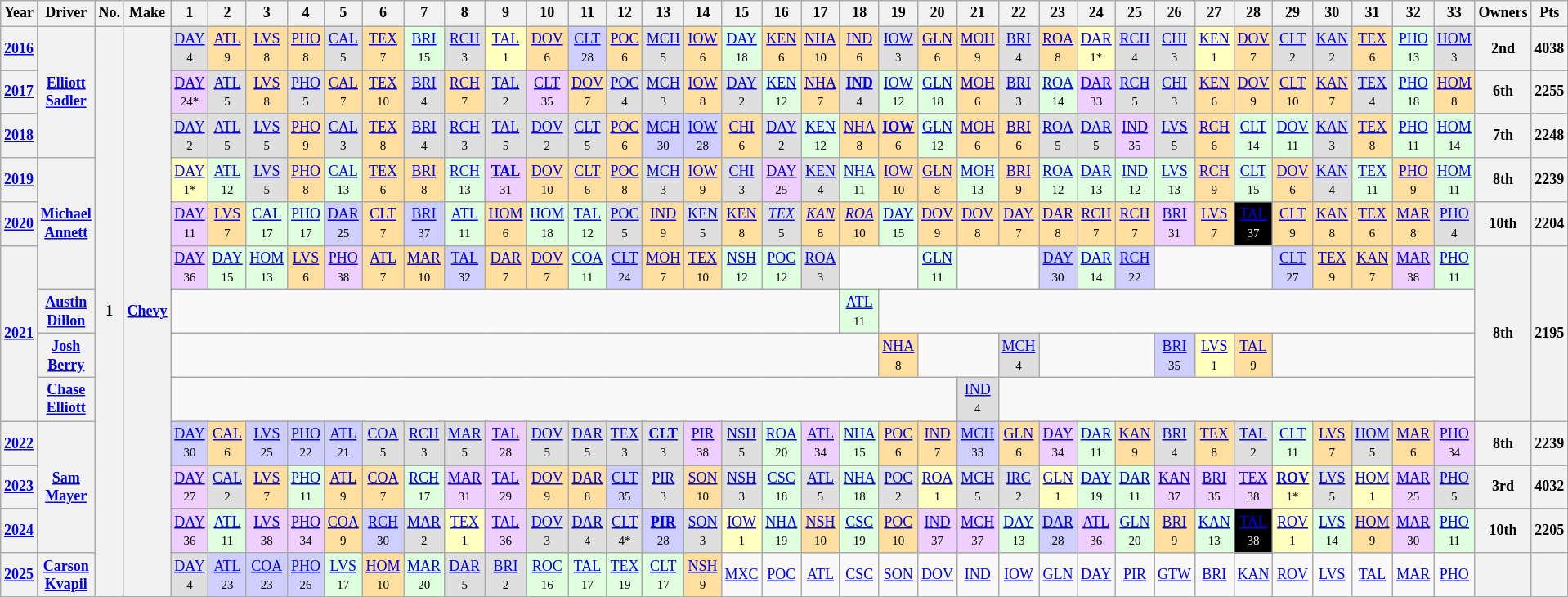<table class="wikitable" style="text-align:center; font-size:75%">
<tr>
<th>Year</th>
<th>Driver</th>
<th>No.</th>
<th>Make</th>
<th>1</th>
<th>2</th>
<th>3</th>
<th>4</th>
<th>5</th>
<th>6</th>
<th>7</th>
<th>8</th>
<th>9</th>
<th>10</th>
<th>11</th>
<th>12</th>
<th>13</th>
<th>14</th>
<th>15</th>
<th>16</th>
<th>17</th>
<th>18</th>
<th>19</th>
<th>20</th>
<th>21</th>
<th>22</th>
<th>23</th>
<th>24</th>
<th>25</th>
<th>26</th>
<th>27</th>
<th>28</th>
<th>29</th>
<th>30</th>
<th>31</th>
<th>32</th>
<th>33</th>
<th>Owners</th>
<th>Pts</th>
</tr>
<tr>
<th><a href='#'>2016</a></th>
<th rowspan="3"><a href='#'>Elliott Sadler</a></th>
<th rowspan="14">1</th>
<th rowspan="14"><a href='#'>Chevy</a></th>
<td style="background:#DFDFDF;"><a href='#'>DAY</a><br><small>4</small></td>
<td style="background:#FFDF9F;"><a href='#'>ATL</a><br><small>9</small></td>
<td style="background:#FFDF9F;"><a href='#'>LVS</a><br><small>8</small></td>
<td style="background:#FFDF9F;"><a href='#'>PHO</a><br><small>8</small></td>
<td style="background:#DFDFDF;"><a href='#'>CAL</a><br><small>5</small></td>
<td style="background:#FFDF9F;"><a href='#'>TEX</a><br><small>7</small></td>
<td style="background:#DFFFDF;"><a href='#'>BRI</a><br><small>15</small></td>
<td style="background:#DFDFDF;"><a href='#'>RCH</a><br><small>3</small></td>
<td style="background:#FFFFBF;"><a href='#'>TAL</a><br><small>1</small></td>
<td style="background:#FFDF9F;"><a href='#'>DOV</a><br><small>6</small></td>
<td style="background:#CFCFFF;"><a href='#'>CLT</a><br><small>28</small></td>
<td style="background:#FFDF9F;"><a href='#'>POC</a><br><small>6</small></td>
<td style="background:#DFDFDF;"><a href='#'>MCH</a><br><small>5</small></td>
<td style="background:#FFDF9F;"><a href='#'>IOW</a><br><small>6</small></td>
<td style="background:#DFFFDF;"><a href='#'>DAY</a><br><small>18</small></td>
<td style="background:#FFDF9F;"><a href='#'>KEN</a><br><small>6</small></td>
<td style="background:#FFDF9F;"><a href='#'>NHA</a><br><small>10</small></td>
<td style="background:#FFDF9F;"><a href='#'>IND</a><br><small>6</small></td>
<td style="background:#DFDFDF;"><a href='#'>IOW</a><br><small>3</small></td>
<td style="background:#FFDF9F;"><a href='#'>GLN</a><br><small>6</small></td>
<td style="background:#FFDF9F;"><a href='#'>MOH</a><br><small>9</small></td>
<td style="background:#DFDFDF;"><a href='#'>BRI</a><br><small>4</small></td>
<td style="background:#FFDF9F;"><a href='#'>ROA</a><br><small>8</small></td>
<td style="background:#FFFFBF;"><a href='#'>DAR</a><br><small>1*</small></td>
<td style="background:#DFDFDF;"><a href='#'>RCH</a><br><small>4</small></td>
<td style="background:#DFDFDF;"><a href='#'>CHI</a><br><small>3</small></td>
<td style="background:#FFFFBF;"><a href='#'>KEN</a><br><small>1</small></td>
<td style="background:#FFDF9F;"><a href='#'>DOV</a><br><small>7</small></td>
<td style="background:#DFDFDF;"><a href='#'>CLT</a><br><small>2</small></td>
<td style="background:#DFDFDF;"><a href='#'>KAN</a><br><small>2</small></td>
<td style="background:#FFDF9F;"><a href='#'>TEX</a><br><small>6</small></td>
<td style="background:#DFFFDF;"><a href='#'>PHO</a><br><small>13</small></td>
<td style="background:#DFDFDF;"><a href='#'>HOM</a><br><small>3</small></td>
<th>2nd</th>
<th>4038</th>
</tr>
<tr>
<th><a href='#'>2017</a></th>
<td style="background:#EFCFFF;"><a href='#'>DAY</a><br><small>24*</small></td>
<td style="background:#DFDFDF;"><a href='#'>ATL</a><br><small>5</small></td>
<td style="background:#FFDF9F;"><a href='#'>LVS</a><br><small>8</small></td>
<td style="background:#DFDFDF;"><a href='#'>PHO</a><br><small>5</small></td>
<td style="background:#FFDF9F;"><a href='#'>CAL</a><br><small>7</small></td>
<td style="background:#FFDF9F;"><a href='#'>TEX</a><br><small>10</small></td>
<td style="background:#DFDFDF;"><a href='#'>BRI</a><br><small>4</small></td>
<td style="background:#FFDF9F;"><a href='#'>RCH</a><br><small>7</small></td>
<td style="background:#DFDFDF;"><a href='#'>TAL</a><br><small>2</small></td>
<td style="background:#EFCFFF;"><a href='#'>CLT</a><br><small>35</small></td>
<td style="background:#FFDF9F;"><a href='#'>DOV</a><br><small>7</small></td>
<td style="background:#DFDFDF;"><a href='#'>POC</a><br><small>4</small></td>
<td style="background:#DFDFDF;"><a href='#'>MCH</a><br><small>3</small></td>
<td style="background:#FFDF9F;"><a href='#'>IOW</a><br><small>8</small></td>
<td style="background:#DFDFDF;"><a href='#'>DAY</a><br><small>2</small></td>
<td style="background:#DFFFDF;"><a href='#'>KEN</a><br><small>12</small></td>
<td style="background:#FFDF9F;"><a href='#'>NHA</a><br><small>7</small></td>
<td style="background:#DFDFDF;"><strong><a href='#'>IND</a></strong><br><small>4</small></td>
<td style="background:#DFFFDF;"><a href='#'>IOW</a><br><small>12</small></td>
<td style="background:#DFFFDF;"><a href='#'>GLN</a><br><small>18</small></td>
<td style="background:#FFDF9F;"><a href='#'>MOH</a><br><small>6</small></td>
<td style="background:#DFDFDF;"><a href='#'>BRI</a><br><small>3</small></td>
<td style="background:#DFFFDF;"><a href='#'>ROA</a><br><small>14</small></td>
<td style="background:#EFCFFF;"><a href='#'>DAR</a><br><small>33</small></td>
<td style="background:#DFDFDF;"><a href='#'>RCH</a><br><small>5</small></td>
<td style="background:#DFDFDF;"><a href='#'>CHI</a><br><small>3</small></td>
<td style="background:#FFDF9F;"><a href='#'>KEN</a><br><small>6</small></td>
<td style="background:#FFDF9F;"><a href='#'>DOV</a><br><small>9</small></td>
<td style="background:#FFDF9F;"><a href='#'>CLT</a><br><small>10</small></td>
<td style="background:#FFDF9F;"><a href='#'>KAN</a><br><small>7</small></td>
<td style="background:#DFDFDF;"><a href='#'>TEX</a><br><small>4</small></td>
<td style="background:#DFFFDF;"><a href='#'>PHO</a><br><small>18</small></td>
<td style="background:#FFDF9F;"><a href='#'>HOM</a><br><small>8</small></td>
<th>6th</th>
<th>2255</th>
</tr>
<tr>
<th><a href='#'>2018</a></th>
<td style="background:#DFDFDF;"><a href='#'>DAY</a><br><small>2</small></td>
<td style="background:#DFDFDF;"><a href='#'>ATL</a><br><small>5</small></td>
<td style="background:#DFDFDF;"><a href='#'>LVS</a><br><small>5</small></td>
<td style="background:#FFDF9F;"><a href='#'>PHO</a><br><small>9</small></td>
<td style="background:#DFDFDF;"><a href='#'>CAL</a><br><small>3</small></td>
<td style="background:#FFDF9F;"><a href='#'>TEX</a><br><small>8</small></td>
<td style="background:#DFDFDF;"><a href='#'>BRI</a><br><small>4</small></td>
<td style="background:#DFDFDF;"><a href='#'>RCH</a><br><small>3</small></td>
<td style="background:#DFDFDF;"><a href='#'>TAL</a><br><small>5</small></td>
<td style="background:#DFDFDF;"><a href='#'>DOV</a><br><small>2</small></td>
<td style="background:#DFDFDF;"><a href='#'>CLT</a><br><small>5</small></td>
<td style="background:#FFDF9F;"><a href='#'>POC</a><br><small>6</small></td>
<td style="background:#CFCFFF;"><a href='#'>MCH</a><br><small>30</small></td>
<td style="background:#CFCFFF;"><a href='#'>IOW</a><br><small>28</small></td>
<td style="background:#FFDF9F;"><a href='#'>CHI</a><br><small>6</small></td>
<td style="background:#DFDFDF;"><a href='#'>DAY</a><br><small>2</small></td>
<td style="background:#DFFFDF;"><a href='#'>KEN</a><br><small>12</small></td>
<td style="background:#FFDF9F;"><a href='#'>NHA</a><br><small>8</small></td>
<td style="background:#FFDF9F;"><strong><a href='#'>IOW</a></strong><br><small>6</small></td>
<td style="background:#DFFFDF;"><a href='#'>GLN</a><br><small>12</small></td>
<td style="background:#FFDF9F;"><a href='#'>MOH</a><br><small>6</small></td>
<td style="background:#FFDF9F;"><a href='#'>BRI</a><br><small>6</small></td>
<td style="background:#DFDFDF;"><a href='#'>ROA</a><br><small>5</small></td>
<td style="background:#DFDFDF;"><a href='#'>DAR</a><br><small>5</small></td>
<td style="background:#EFCFFF;"><a href='#'>IND</a><br><small>35</small></td>
<td style="background:#DFDFDF;"><a href='#'>LVS</a><br><small>5</small></td>
<td style="background:#FFDF9F;"><a href='#'>RCH</a><br><small>6</small></td>
<td style="background:#DFFFDF;"><a href='#'>CLT</a><br><small>14</small></td>
<td style="background:#DFFFDF;"><a href='#'>DOV</a><br><small>11</small></td>
<td style="background:#DFDFDF;"><a href='#'>KAN</a><br><small>3</small></td>
<td style="background:#FFDF9F;"><a href='#'>TEX</a><br><small>8</small></td>
<td style="background:#DFFFDF;"><a href='#'>PHO</a><br><small>11</small></td>
<td style="background:#DFFFDF;"><a href='#'>HOM</a><br><small>14</small></td>
<th>7th</th>
<th>2248</th>
</tr>
<tr>
<th><a href='#'>2019</a></th>
<th rowspan="3"><a href='#'>Michael Annett</a></th>
<td style="background:#FFFFBF;"><a href='#'>DAY</a><br><small>1*</small></td>
<td style="background:#DFFFDF;"><a href='#'>ATL</a><br><small>12</small></td>
<td style="background:#DFDFDF;"><a href='#'>LVS</a><br><small>5</small></td>
<td style="background:#FFDF9F;"><a href='#'>PHO</a><br><small>8</small></td>
<td style="background:#DFFFDF;"><a href='#'>CAL</a><br><small>13</small></td>
<td style="background:#FFDF9F;"><a href='#'>TEX</a><br><small>6</small></td>
<td style="background:#FFDF9F;"><a href='#'>BRI</a><br><small>8</small></td>
<td style="background:#DFFFDF;"><a href='#'>RCH</a><br><small>13</small></td>
<td style="background:#EFCFFF;"><strong><a href='#'>TAL</a></strong><br><small>31</small></td>
<td style="background:#FFDF9F;"><a href='#'>DOV</a><br><small>10</small></td>
<td style="background:#FFDF9F;"><a href='#'>CLT</a><br><small>6</small></td>
<td style="background:#FFDF9F;"><a href='#'>POC</a><br><small>8</small></td>
<td style="background:#DFDFDF;"><a href='#'>MCH</a><br><small>3</small></td>
<td style="background:#FFDF9F;"><a href='#'>IOW</a><br><small>9</small></td>
<td style="background:#DFDFDF;"><a href='#'>CHI</a><br><small>3</small></td>
<td style="background:#EFCFFF;"><a href='#'>DAY</a><br><small>25</small></td>
<td style="background:#DFDFDF;"><a href='#'>KEN</a><br><small>4</small></td>
<td style="background:#DFFFDF;"><a href='#'>NHA</a><br><small>11</small></td>
<td style="background:#FFDF9F;"><a href='#'>IOW</a><br><small>10</small></td>
<td style="background:#FFDF9F;"><a href='#'>GLN</a><br><small>8</small></td>
<td style="background:#DFFFDF;"><a href='#'>MOH</a><br><small>13</small></td>
<td style="background:#FFDF9F;"><a href='#'>BRI</a><br><small>9</small></td>
<td style="background:#DFFFDF;"><a href='#'>ROA</a><br><small>12</small></td>
<td style="background:#DFFFDF;"><a href='#'>DAR</a><br><small>13</small></td>
<td style="background:#DFFFDF;"><a href='#'>IND</a><br><small>12</small></td>
<td style="background:#DFFFDF;"><a href='#'>LVS</a><br><small>13</small></td>
<td style="background:#FFDF9F;"><a href='#'>RCH</a><br><small>9</small></td>
<td style="background:#DFFFDF;"><a href='#'>CLT</a><br><small>15</small></td>
<td style="background:#FFDF9F;"><a href='#'>DOV</a><br><small>6</small></td>
<td style="background:#DFDFDF;"><a href='#'>KAN</a><br><small>4</small></td>
<td style="background:#DFFFDF;"><a href='#'>TEX</a><br><small>11</small></td>
<td style="background:#FFDF9F;"><a href='#'>PHO</a><br><small>9</small></td>
<td style="background:#DFFFDF;"><a href='#'>HOM</a><br><small>11</small></td>
<th>8th</th>
<th>2239</th>
</tr>
<tr>
<th><a href='#'>2020</a></th>
<td style="background:#EFCFFF;"><a href='#'>DAY</a><br><small>11</small></td>
<td style="background:#FFDF9F;"><a href='#'>LVS</a><br><small>7</small></td>
<td style="background:#DFFFDF;"><a href='#'>CAL</a><br><small>17</small></td>
<td style="background:#DFFFDF;"><a href='#'>PHO</a><br><small>17</small></td>
<td style="background:#CFCFFF;"><a href='#'>DAR</a><br><small>25</small></td>
<td style="background:#FFDF9F;"><a href='#'>CLT</a><br><small>7</small></td>
<td style="background:#CFCFFF;"><a href='#'>BRI</a><br><small>37</small></td>
<td style="background:#DFFFDF;"><a href='#'>ATL</a><br><small>11</small></td>
<td style="background:#FFDF9F;"><a href='#'>HOM</a><br><small>6</small></td>
<td style="background:#DFFFDF;"><a href='#'>HOM</a><br><small>18</small></td>
<td style="background:#DFFFDf;"><a href='#'>TAL</a><br><small>12</small></td>
<td style="background:#DFDFDF;"><a href='#'>POC</a><br><small>5</small></td>
<td style="background:#FFDF9F;"><a href='#'>IND</a><br><small>9</small></td>
<td style="background:#DFDFDF;"><a href='#'>KEN</a><br><small>5</small></td>
<td style="background:#FFDF9F;"><a href='#'>KEN</a><br><small>8</small></td>
<td style="background:#DFDFDF;"><em><a href='#'>TEX</a></em><br><small>5</small></td>
<td style="background:#FFDF9F;"><em><a href='#'>KAN</a></em><br><small>8</small></td>
<td style="background:#FFDF9F;"><em><a href='#'>ROA</a></em><br><small>10</small></td>
<td style="background:#DFFFDF;"><a href='#'>DAY</a><br><small>15</small></td>
<td style="background:#FFDF9F;"><a href='#'>DOV</a><br><small>9</small></td>
<td style="background:#FFDF9F;"><a href='#'>DOV</a><br><small>8</small></td>
<td style="background:#FFDF9F;"><a href='#'>DAY</a><br><small>7</small></td>
<td style="background:#FFDF9F;"><a href='#'>DAR</a><br><small>8</small></td>
<td style="background:#FFDF9F;"><a href='#'>RCH</a><br><small>7</small></td>
<td style="background:#FFDF9F;"><a href='#'>RCH</a><br><small>7</small></td>
<td style="background:#EFCFFF;"><a href='#'>BRI</a><br><small>31</small></td>
<td style="background:#FFDF9F;"><a href='#'>LVS</a><br><small>7</small></td>
<td style="background:#000000;color:white;"><a href='#'><span>TAL</span></a><br><small>37</small></td>
<td style="background:#FFDF9F;"><a href='#'>CLT</a><br><small>9</small></td>
<td style="background:#FFDF9F;"><a href='#'>KAN</a><br><small>8</small></td>
<td style="background:#FFDF9F;"><a href='#'>TEX</a><br><small>6</small></td>
<td style="background:#FFDF9F;"><a href='#'>MAR</a><br><small>8</small></td>
<td style="background:#DFDFDF;"><a href='#'>PHO</a><br><small>4</small></td>
<th>10th</th>
<th>2204</th>
</tr>
<tr>
<th rowspan=4><a href='#'>2021</a></th>
<td style="background:#EFCFFF;"><a href='#'>DAY</a><br><small>36</small></td>
<td style="background:#DFFFDF;"><a href='#'>DAY</a><br><small>15</small></td>
<td style="background:#DFFFDF;"><a href='#'>HOM</a><br><small>13</small></td>
<td style="background:#FFDF9F;"><a href='#'>LVS</a><br><small>6</small></td>
<td style="background:#EFCFFF;"><a href='#'>PHO</a><br><small>38</small></td>
<td style="background:#FFDF9F;"><a href='#'>ATL</a><br><small>7</small></td>
<td style="background:#FFDF9F;"><a href='#'>MAR</a><br><small>10</small></td>
<td style="background:#CFCFFF;"><a href='#'>TAL</a><br><small>32</small></td>
<td style="background:#FFDF9F;"><a href='#'>DAR</a><br><small>7</small></td>
<td style="background:#FFDF9F;"><a href='#'>DOV</a><br><small>7</small></td>
<td style="background:#DFFFDF;"><a href='#'>COA</a><br><small>11</small></td>
<td style="background:#CFCFFF;"><a href='#'>CLT</a><br><small>24</small></td>
<td style="background:#FFDF9F;"><a href='#'>MOH</a><br><small>7</small></td>
<td style="background:#FFDF9F;"><a href='#'>TEX</a><br><small>10</small></td>
<td style="background:#DFFFDF;"><a href='#'>NSH</a><br><small>12</small></td>
<td style="background:#DFFFDF;"><a href='#'>POC</a><br><small>12</small></td>
<td style="background:#DFDFDF;"><a href='#'>ROA</a><br><small>3</small></td>
<td colspan=2></td>
<td style="background:#DFFFDF;"><a href='#'>GLN</a><br><small>11</small></td>
<td colspan=2></td>
<td style="background:#CFCFFF;"><a href='#'>DAY</a><br><small>30</small></td>
<td style="background:#DFFFDF;"><a href='#'>DAR</a><br><small>14</small></td>
<td style="background:#CFCFFF;"><a href='#'>RCH</a><br><small>22</small></td>
<td colspan=3></td>
<td style="background:#CFCFFF;"><a href='#'>CLT</a><br><small>27</small></td>
<td style="background:#FFDF9F;"><a href='#'>TEX</a><br><small>9</small></td>
<td style="background:#FFDF9F;"><a href='#'>KAN</a><br><small>7</small></td>
<td style="background:#EFCFFF;"><a href='#'>MAR</a><br><small>38</small></td>
<td style="background:#DFFFDF;"><a href='#'>PHO</a><br><small>11</small></td>
<th rowspan=4>8th</th>
<th rowspan=4>2195</th>
</tr>
<tr>
<th><a href='#'>Austin Dillon</a></th>
<td colspan=17></td>
<td style="background:#DFFFDF;"><a href='#'>ATL</a><br><small>11</small></td>
<td colspan=15></td>
</tr>
<tr>
<th><a href='#'>Josh Berry</a></th>
<td colspan=18></td>
<td style="background:#FFDF9F;"><a href='#'>NHA</a><br><small>8</small></td>
<td colspan=2></td>
<td style="background:#DFDFDF;"><a href='#'>MCH</a><br><small>4</small></td>
<td colspan=3></td>
<td style="background:#CFCFFF;"><a href='#'>BRI</a><br><small>35</small></td>
<td style="background:#FFFFBF;"><a href='#'>LVS</a><br><small>1</small></td>
<td style="background:#FFDF9F;"><a href='#'>TAL</a><br><small>9</small></td>
<td colspan=5></td>
</tr>
<tr>
<th><a href='#'>Chase Elliott</a></th>
<td colspan=20></td>
<td style="background:#DFDFDF;"><a href='#'>IND</a><br><small>4</small></td>
<td colspan=12></td>
</tr>
<tr>
<th><a href='#'>2022</a></th>
<th rowspan=3><a href='#'>Sam Mayer</a></th>
<td style="background:#CFCFFF;"><a href='#'>DAY</a><br><small>30</small></td>
<td style="background:#FFDF9F;"><a href='#'>CAL</a><br><small>6</small></td>
<td style="background:#CFCFFF;"><a href='#'>LVS</a><br><small>25</small></td>
<td style="background:#CFCFFF;"><a href='#'>PHO</a><br><small>22</small></td>
<td style="background:#CFCFFF;"><a href='#'>ATL</a><br><small>21</small></td>
<td style="background:#DFDFDF;"><a href='#'>COA</a><br><small>5</small></td>
<td style="background:#DFDFDF;"><a href='#'>RCH</a><br><small>3</small></td>
<td style="background:#DFDFDF;"><a href='#'>MAR</a><br><small>5</small></td>
<td style="background:#EFCFFF;"><a href='#'>TAL</a><br><small>28</small></td>
<td style="background:#DFDFDF;"><a href='#'>DOV</a><br><small>5</small></td>
<td style="background:#DFDFDF;"><a href='#'>DAR</a><br><small>5</small></td>
<td style="background:#DFDFDF;"><a href='#'>TEX</a><br><small>3</small></td>
<td style="background:#DFDFDF;"><strong><a href='#'>CLT</a></strong><br><small>3</small></td>
<td style="background:#EFCFFF;"><a href='#'>PIR</a><br><small>38</small></td>
<td style="background:#DFDFDF;"><a href='#'>NSH</a><br><small>5</small></td>
<td style="background:#DFFFDF;"><a href='#'>ROA</a><br><small>20</small></td>
<td style="background:#EFCFFF;"><a href='#'>ATL</a><br><small>34</small></td>
<td style="background:#DFFFDF;"><a href='#'>NHA</a><br><small>15</small></td>
<td style="background:#FFDF9F;"><a href='#'>POC</a><br><small>6</small></td>
<td style="background:#FFDF9F;"><a href='#'>IND</a><br><small>7</small></td>
<td style="background:#CFCFFF;"><a href='#'>MCH</a> <br><small>33</small></td>
<td style="background:#FFDF9F;"><a href='#'>GLN</a><br><small>6</small></td>
<td style="background:#EFCFFF;"><a href='#'>DAY</a><br><small>34</small></td>
<td style="background:#DFFFDF;"><a href='#'>DAR</a><br><small>11</small></td>
<td style="background:#FFDF9F;"><a href='#'>KAN</a><br><small>9</small></td>
<td style="background:#DFDFDF;"><a href='#'>BRI</a><br><small>4</small></td>
<td style="background:#FFDF9F;"><a href='#'>TEX</a><br><small>8</small></td>
<td style="background:#DFDFDF;"><a href='#'>TAL</a><br><small>2</small></td>
<td style="background:#DFFFDF;"><a href='#'>CLT</a><br><small>11</small></td>
<td style="background:#FFDF9F;"><a href='#'>LVS</a><br><small>7</small></td>
<td style="background:#DFDFDF;"><a href='#'>HOM</a><br><small>5</small></td>
<td style="background:#FFDF9F;"><a href='#'>MAR</a><br><small>6</small></td>
<td style="background:#EFCFFF;"><a href='#'>PHO</a><br><small>34</small></td>
<th>8th</th>
<th>2239</th>
</tr>
<tr>
<th><a href='#'>2023</a></th>
<td style="background:#EFCFFF;"><a href='#'>DAY</a><br><small>27</small></td>
<td style="background:#DFDFDF;"><a href='#'>CAL</a><br><small>2</small></td>
<td style="background:#FFDF9F;"><a href='#'>LVS</a><br><small>7</small></td>
<td style="background:#DFFFDF;"><a href='#'>PHO</a><br><small>11</small></td>
<td style="background:#FFDF9F;"><a href='#'>ATL</a><br><small>9</small></td>
<td style="background:#FFDF9F;"><a href='#'>COA</a><br><small>7</small></td>
<td style="background:#DFFFDF;"><a href='#'>RCH</a><br><small>17</small></td>
<td style="background:#EFCFFF;"><a href='#'>MAR</a><br><small>31</small></td>
<td style="background:#EFCFFF;"><a href='#'>TAL</a><br><small>29</small></td>
<td style="background:#FFDF9F;"><a href='#'>DOV</a><br><small>9</small></td>
<td style="background:#FFDF9F;"><a href='#'>DAR</a><br><small>8</small></td>
<td style="background:#CFCFFF;"><a href='#'>CLT</a><br><small>35</small></td>
<td style="background:#DFDFDF;"><a href='#'>PIR</a><br><small>3</small></td>
<td style="background:#FFDF9F;"><a href='#'>SON</a><br><small>10</small></td>
<td style="background:#DFDFDF;"><a href='#'>NSH</a><br><small>3</small></td>
<td style="background:#DFFFDF;"><a href='#'>CSC</a><br><small>18</small></td>
<td style="background:#DFDFDF;"><a href='#'>ATL</a><br><small>5</small></td>
<td style="background:#DFFFDF;"><a href='#'>NHA</a><br><small>18</small></td>
<td style="background:#DFDFDF;"><a href='#'>POC</a><br><small>2</small></td>
<td style="background:#FFFFBF;"><a href='#'>ROA</a><br><small>1</small></td>
<td style="background:#DFDFDF;"><a href='#'>MCH</a><br><small>5</small></td>
<td style="background:#DFDFDF;"><a href='#'>IRC</a><br><small>2</small></td>
<td style="background:#FFFFBF;"><a href='#'>GLN</a><br><small>1</small></td>
<td style="background:#DFFFDF;"><a href='#'>DAY</a><br><small>19</small></td>
<td style="background:#DFFFDF;"><a href='#'>DAR</a><br><small>11</small></td>
<td style="background:#EFCFFF;"><a href='#'>KAN</a><br><small>37</small></td>
<td style="background:#EFCFFF;"><a href='#'>BRI</a><br><small>35</small></td>
<td style="background:#EFCFFF;"><a href='#'>TEX</a><br><small>38</small></td>
<td style="background:#FFFFBF;"><strong><a href='#'>ROV</a></strong><br><small>1*</small></td>
<td style="background:#DFDFDF;"><a href='#'>LVS</a><br><small>5</small></td>
<td style="background:#FFFFBF;"><a href='#'>HOM</a><br><small>1</small></td>
<td style="background:#EFCFFF;"><a href='#'>MAR</a><br><small>25</small></td>
<td style="background:#DFDFDF;"><a href='#'>PHO</a><br><small>5</small></td>
<th>3rd</th>
<th>4032</th>
</tr>
<tr>
<th><a href='#'>2024</a></th>
<td style="background:#EFCFFF;"><a href='#'>DAY</a><br><small>36</small></td>
<td style="background:#DFFFDF;"><a href='#'>ATL</a><br><small>11</small></td>
<td style="background:#EFCFFF;"><a href='#'>LVS</a><br><small>38</small></td>
<td style="background:#EFCFFF;"><a href='#'>PHO</a><br><small>34</small></td>
<td style="background:#FFDF9F;"><a href='#'>COA</a><br><small>9</small></td>
<td style="background:#CFCFFF;"><a href='#'>RCH</a><br><small>30</small></td>
<td style="background:#DFDFDF;"><a href='#'>MAR</a><br><small>2</small></td>
<td style="background:#FFFFBF;"><a href='#'>TEX</a><br><small>1</small></td>
<td style="background:#EFCFFF;"><a href='#'>TAL</a><br><small>36</small></td>
<td style="background:#DFDFDF;"><a href='#'>DOV</a><br><small>3</small></td>
<td style="background:#DFDFDF;"><a href='#'>DAR</a><br><small>4</small></td>
<td style="background:#DFDFDF;"><a href='#'>CLT</a><br><small>4*</small></td>
<td style="background:#CFCFFF;"><strong><a href='#'>PIR</a></strong><br><small>28</small></td>
<td style="background:#DFDFDF;"><a href='#'>SON</a><br><small>3</small></td>
<td style="background:#FFFFBF;"><a href='#'>IOW</a><br><small>1</small></td>
<td style="background:#DFFFDF;"><a href='#'>NHA</a><br><small>19</small></td>
<td style="background:#FFDF9F;"><a href='#'>NSH</a><br><small>10</small></td>
<td style="background:#DFFFDF;"><a href='#'>CSC</a><br><small>19</small></td>
<td style="background:#FFDF9F;"><a href='#'>POC</a><br><small>10</small></td>
<td style="background:#EFCFFF;"><a href='#'>IND</a><br><small>37</small></td>
<td style="background:#EFCFFF;"><a href='#'>MCH</a><br><small>37</small></td>
<td style="background:#DFFFDF;"><a href='#'>DAY</a><br><small>13</small></td>
<td style="background:#CFCFFF;"><a href='#'>DAR</a><br><small>28</small></td>
<td style="background:#EFCFFF;"><a href='#'>ATL</a><br><small>36</small></td>
<td style="background:#DFFFDF;"><a href='#'>GLN</a><br><small>20</small></td>
<td style="background:#FFDF9F;"><a href='#'>BRI</a><br><small>9</small></td>
<td style="background:#DFFFDF;"><a href='#'>KAN</a><br><small>13</small></td>
<td style="background-color:#000000;color:white"><a href='#'><span>TAL</span></a><br><small>38</small></td>
<td style="background:#FFFFBF;"><a href='#'>ROV</a><br><small>1</small></td>
<td style="background:#DFFFDF;"><a href='#'>LVS</a><br><small>14</small></td>
<td style="background:#FFDF9F;"><a href='#'>HOM</a><br><small>9</small></td>
<td style="background:#EFCFFF;"><a href='#'>MAR</a><br><small>30</small></td>
<td style="background:#DFFFDF;"><a href='#'>PHO</a><br><small>11</small></td>
<th>10th</th>
<th>2205</th>
</tr>
<tr>
<th><a href='#'>2025</a></th>
<th><a href='#'>Carson Kvapil</a></th>
<td style="background:#DFDFDF;"><a href='#'>DAY</a><br><small>4</small></td>
<td style="background:#CFCFFF;"><a href='#'>ATL</a><br><small>23</small></td>
<td style="background:#CFCFFF;"><a href='#'>COA</a><br><small>23</small></td>
<td style="background:#CFCFFF;"><a href='#'>PHO</a><br><small>26</small></td>
<td style="background:#DFFFDF;"><a href='#'>LVS</a><br><small>17</small></td>
<td style="background:#FFDF9F;"><a href='#'>HOM</a><br><small>10</small></td>
<td style="background:#DFFFDF;"><a href='#'>MAR</a><br><small>20</small></td>
<td style="background:#DFDFDF;"><a href='#'>DAR</a><br><small>5</small></td>
<td style="background:#DFDFDF;"><a href='#'>BRI</a><br><small>2</small></td>
<td style="background:#DFFFDF;"><a href='#'>ROC</a><br><small>16</small></td>
<td style="background:#DFFFDF;"><a href='#'>TAL</a><br><small>17</small></td>
<td style="background:#DFFFDF;"><a href='#'>TEX</a><br><small>19</small></td>
<td style="background:#DFFFDF;"><a href='#'>CLT</a><br><small>17</small></td>
<td style="background:#FFDF9F;"><a href='#'>NSH</a><br><small>9</small></td>
<td><a href='#'>MXC</a></td>
<td><a href='#'>POC</a></td>
<td><a href='#'>ATL</a></td>
<td><a href='#'>CSC</a></td>
<td><a href='#'>SON</a></td>
<td><a href='#'>DOV</a></td>
<td><a href='#'>IND</a></td>
<td><a href='#'>IOW</a></td>
<td><a href='#'>GLN</a></td>
<td><a href='#'>DAY</a></td>
<td><a href='#'>PIR</a></td>
<td><a href='#'>GTW</a></td>
<td><a href='#'>BRI</a></td>
<td><a href='#'>KAN</a></td>
<td><a href='#'>ROV</a></td>
<td><a href='#'>LVS</a></td>
<td><a href='#'>TAL</a></td>
<td><a href='#'>MAR</a></td>
<td><a href='#'>PHO</a></td>
<th></th>
<th></th>
</tr>
</table>
